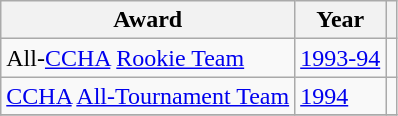<table class="wikitable">
<tr>
<th>Award</th>
<th>Year</th>
<th></th>
</tr>
<tr>
<td>All-<a href='#'>CCHA</a> <a href='#'>Rookie Team</a></td>
<td><a href='#'>1993-94</a></td>
<td></td>
</tr>
<tr>
<td><a href='#'>CCHA</a> <a href='#'>All-Tournament Team</a></td>
<td><a href='#'>1994</a></td>
<td></td>
</tr>
<tr>
</tr>
</table>
